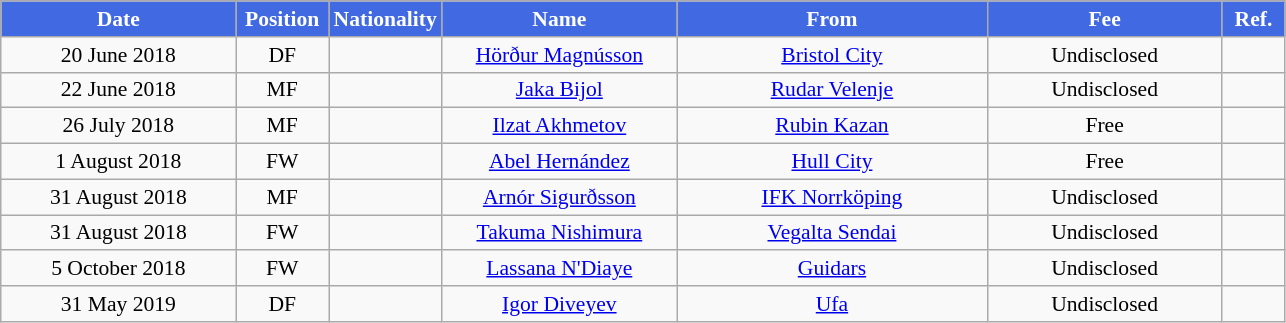<table class="wikitable"  style="text-align:center; font-size:90%; ">
<tr>
<th style="background:#4169E1; color:white; width:150px;">Date</th>
<th style="background:#4169E1; color:white; width:55px;">Position</th>
<th style="background:#4169E1; color:white; width:505x;">Nationality</th>
<th style="background:#4169E1; color:white; width:150px;">Name</th>
<th style="background:#4169E1; color:white; width:200px;">From</th>
<th style="background:#4169E1; color:white; width:150px;">Fee</th>
<th style="background:#4169E1; color:white; width:35px;">Ref.</th>
</tr>
<tr>
<td>20 June 2018</td>
<td>DF</td>
<td></td>
<td><a href='#'>Hörður Magnússon</a></td>
<td><a href='#'>Bristol City</a></td>
<td>Undisclosed</td>
<td></td>
</tr>
<tr>
<td>22 June 2018</td>
<td>MF</td>
<td></td>
<td><a href='#'>Jaka Bijol</a></td>
<td><a href='#'>Rudar Velenje</a></td>
<td>Undisclosed</td>
<td></td>
</tr>
<tr>
<td>26 July 2018</td>
<td>MF</td>
<td></td>
<td><a href='#'>Ilzat Akhmetov</a></td>
<td><a href='#'>Rubin Kazan</a></td>
<td>Free</td>
<td></td>
</tr>
<tr>
<td>1 August 2018</td>
<td>FW</td>
<td></td>
<td><a href='#'>Abel Hernández</a></td>
<td><a href='#'>Hull City</a></td>
<td>Free</td>
<td></td>
</tr>
<tr>
<td>31 August 2018</td>
<td>MF</td>
<td></td>
<td><a href='#'>Arnór Sigurðsson</a></td>
<td><a href='#'>IFK Norrköping</a></td>
<td>Undisclosed</td>
<td></td>
</tr>
<tr>
<td>31 August 2018</td>
<td>FW</td>
<td></td>
<td><a href='#'>Takuma Nishimura</a></td>
<td><a href='#'>Vegalta Sendai</a></td>
<td>Undisclosed</td>
<td></td>
</tr>
<tr>
<td>5 October 2018</td>
<td>FW</td>
<td></td>
<td><a href='#'>Lassana N'Diaye</a></td>
<td><a href='#'>Guidars</a></td>
<td>Undisclosed</td>
<td></td>
</tr>
<tr>
<td>31 May 2019</td>
<td>DF</td>
<td></td>
<td><a href='#'>Igor Diveyev</a></td>
<td><a href='#'>Ufa</a></td>
<td>Undisclosed</td>
<td></td>
</tr>
</table>
